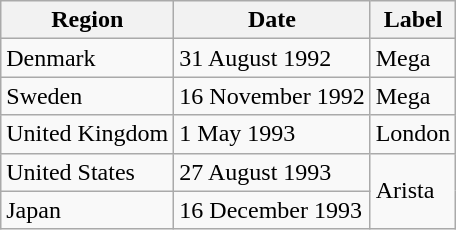<table class="wikitable">
<tr>
<th scope="col">Region</th>
<th scope="col">Date</th>
<th scope="col">Label</th>
</tr>
<tr>
<td scope="row">Denmark</td>
<td>31 August 1992</td>
<td>Mega</td>
</tr>
<tr>
<td scope="row">Sweden</td>
<td>16 November 1992</td>
<td>Mega</td>
</tr>
<tr>
<td scope="row">United Kingdom</td>
<td>1 May 1993</td>
<td>London</td>
</tr>
<tr>
<td scope="row">United States</td>
<td>27 August 1993</td>
<td rowspan="2">Arista</td>
</tr>
<tr>
<td scope="row">Japan</td>
<td>16 December 1993</td>
</tr>
</table>
